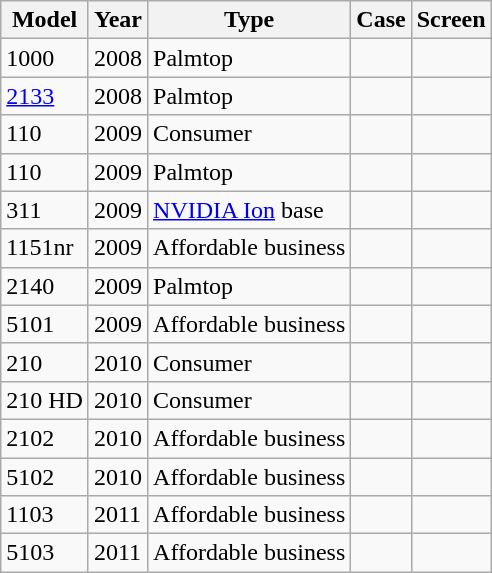<table class="wikitable">
<tr>
<th>Model</th>
<th>Year</th>
<th>Type</th>
<th>Case</th>
<th>Screen</th>
</tr>
<tr>
<td>1000</td>
<td>2008</td>
<td>Palmtop</td>
<td></td>
<td></td>
</tr>
<tr>
<td><a href='#'>2133</a></td>
<td>2008</td>
<td>Palmtop</td>
<td></td>
<td></td>
</tr>
<tr>
<td>110</td>
<td>2009</td>
<td>Consumer</td>
<td></td>
<td></td>
</tr>
<tr>
<td>110</td>
<td>2009</td>
<td>Palmtop</td>
<td></td>
<td></td>
</tr>
<tr>
<td>311</td>
<td>2009</td>
<td><a href='#'>NVIDIA Ion</a> base</td>
<td></td>
<td></td>
</tr>
<tr>
<td>1151nr</td>
<td>2009</td>
<td>Affordable business</td>
<td></td>
<td></td>
</tr>
<tr>
<td>2140</td>
<td>2009</td>
<td>Palmtop</td>
<td></td>
<td></td>
</tr>
<tr>
<td>5101</td>
<td>2009</td>
<td>Affordable business</td>
<td></td>
<td></td>
</tr>
<tr>
<td>210</td>
<td>2010</td>
<td>Consumer</td>
<td></td>
<td></td>
</tr>
<tr>
<td>210 HD</td>
<td>2010</td>
<td>Consumer</td>
<td></td>
<td></td>
</tr>
<tr>
<td>2102</td>
<td>2010</td>
<td>Affordable business</td>
<td></td>
<td></td>
</tr>
<tr>
<td>5102</td>
<td>2010</td>
<td>Affordable business</td>
<td></td>
<td></td>
</tr>
<tr>
<td>1103</td>
<td>2011</td>
<td>Affordable business</td>
<td></td>
<td></td>
</tr>
<tr>
<td>5103</td>
<td>2011</td>
<td>Affordable business</td>
<td></td>
<td></td>
</tr>
</table>
